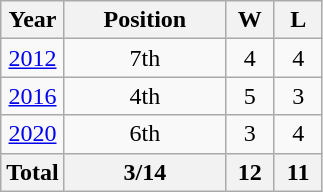<table class="wikitable" style="text-align: center;">
<tr>
<th>Year</th>
<th width="100">Position</th>
<th width="25">W</th>
<th width="25">L</th>
</tr>
<tr>
<td> <a href='#'>2012</a></td>
<td>7th</td>
<td>4</td>
<td>4</td>
</tr>
<tr>
<td> <a href='#'>2016</a></td>
<td>4th</td>
<td>5</td>
<td>3</td>
</tr>
<tr>
<td> <a href='#'>2020</a></td>
<td>6th</td>
<td>3</td>
<td>4</td>
</tr>
<tr>
<th>Total</th>
<th>3/14</th>
<th>12</th>
<th>11</th>
</tr>
</table>
